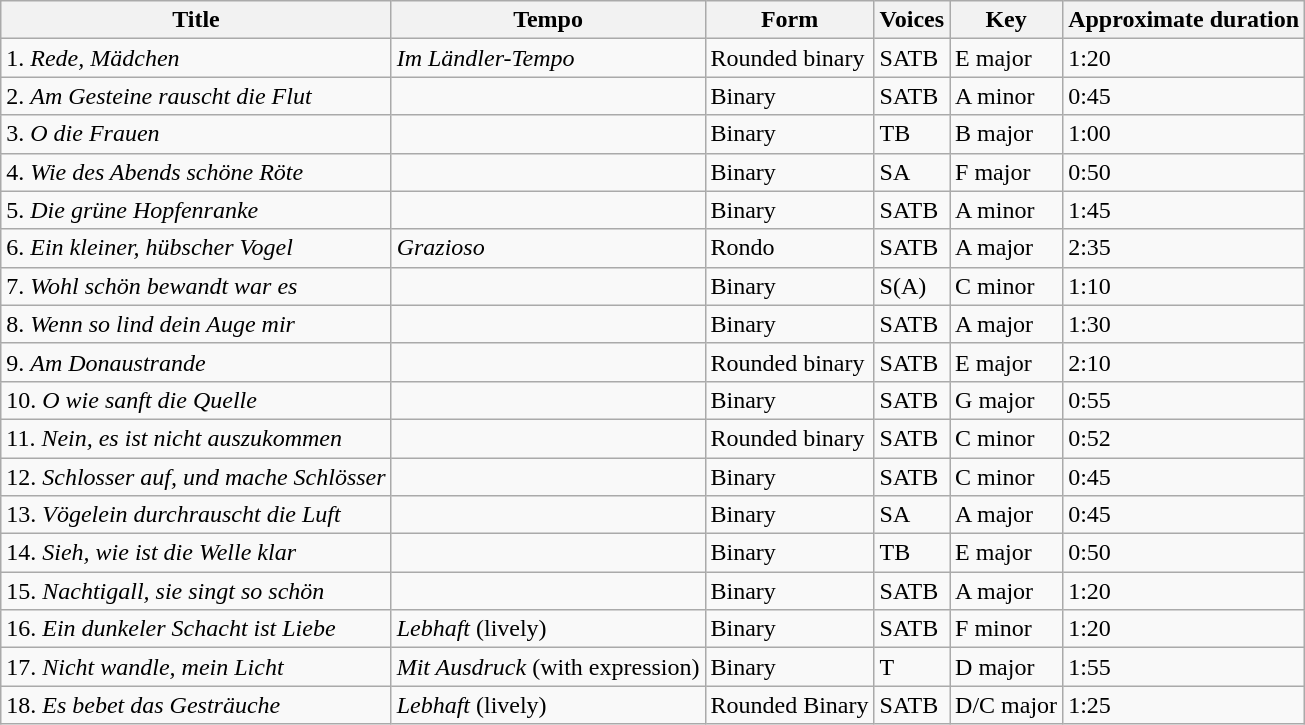<table class="wikitable">
<tr>
<th>Title</th>
<th>Tempo</th>
<th>Form</th>
<th>Voices</th>
<th>Key</th>
<th>Approximate duration</th>
</tr>
<tr>
<td>1. <em>Rede, Mädchen</em></td>
<td><em>Im Ländler-Tempo</em></td>
<td>Rounded binary</td>
<td>SATB</td>
<td>E major</td>
<td>1:20</td>
</tr>
<tr>
<td>2. <em>Am Gesteine rauscht die Flut</em></td>
<td></td>
<td>Binary</td>
<td>SATB</td>
<td>A minor</td>
<td>0:45</td>
</tr>
<tr>
<td>3. <em>O die Frauen</em></td>
<td></td>
<td>Binary</td>
<td>TB</td>
<td>B major</td>
<td>1:00</td>
</tr>
<tr>
<td>4. <em>Wie des Abends schöne Röte</em></td>
<td></td>
<td>Binary</td>
<td>SA</td>
<td>F major</td>
<td>0:50</td>
</tr>
<tr>
<td>5. <em>Die grüne Hopfenranke</em></td>
<td></td>
<td>Binary</td>
<td>SATB</td>
<td>A minor</td>
<td>1:45</td>
</tr>
<tr>
<td>6. <em>Ein kleiner, hübscher Vogel</em></td>
<td><em>Grazioso</em></td>
<td>Rondo</td>
<td>SATB</td>
<td>A major</td>
<td>2:35</td>
</tr>
<tr>
<td>7. <em>Wohl schön bewandt war es</em></td>
<td></td>
<td>Binary</td>
<td>S(A)</td>
<td>C minor</td>
<td>1:10</td>
</tr>
<tr>
<td>8. <em>Wenn so lind dein Auge mir</em></td>
<td></td>
<td>Binary</td>
<td>SATB</td>
<td>A major</td>
<td>1:30</td>
</tr>
<tr>
<td>9. <em>Am Donaustrande</em></td>
<td></td>
<td>Rounded binary</td>
<td>SATB</td>
<td>E major</td>
<td>2:10</td>
</tr>
<tr>
<td>10. <em>O wie sanft die Quelle</em></td>
<td></td>
<td>Binary</td>
<td>SATB</td>
<td>G major</td>
<td>0:55</td>
</tr>
<tr>
<td>11. <em>Nein, es ist nicht auszukommen</em></td>
<td></td>
<td>Rounded binary</td>
<td>SATB</td>
<td>C minor</td>
<td>0:52</td>
</tr>
<tr>
<td>12. <em>Schlosser auf, und mache Schlösser</em></td>
<td></td>
<td>Binary</td>
<td>SATB</td>
<td>C minor</td>
<td>0:45</td>
</tr>
<tr>
<td>13. <em>Vögelein durchrauscht die Luft</em></td>
<td></td>
<td>Binary</td>
<td>SA</td>
<td>A major</td>
<td>0:45</td>
</tr>
<tr>
<td>14. <em>Sieh, wie ist die Welle klar</em></td>
<td></td>
<td>Binary</td>
<td>TB</td>
<td>E major</td>
<td>0:50</td>
</tr>
<tr>
<td>15. <em>Nachtigall, sie singt so schön</em></td>
<td></td>
<td>Binary</td>
<td>SATB</td>
<td>A major</td>
<td>1:20</td>
</tr>
<tr>
<td>16. <em>Ein dunkeler Schacht ist Liebe</em></td>
<td><em>Lebhaft </em>(lively)</td>
<td>Binary</td>
<td>SATB</td>
<td>F minor</td>
<td>1:20</td>
</tr>
<tr>
<td>17. <em>Nicht wandle, mein Licht</em></td>
<td><em>Mit Ausdruck</em> (with expression)</td>
<td>Binary</td>
<td>T</td>
<td>D major</td>
<td>1:55</td>
</tr>
<tr>
<td>18. <em>Es bebet das Gesträuche</em></td>
<td><em>Lebhaft </em>(lively)</td>
<td>Rounded Binary</td>
<td>SATB</td>
<td>D/C major</td>
<td>1:25</td>
</tr>
</table>
